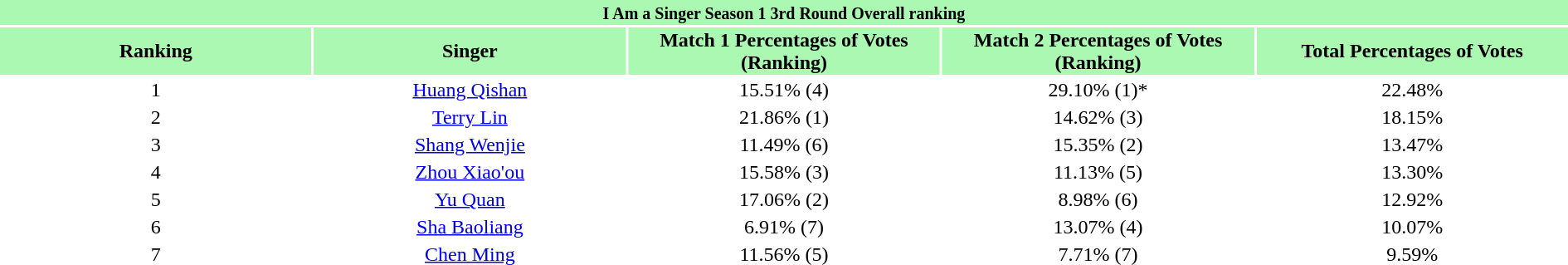<table class="wikitalble" width="100%" style="text-align:center">
<tr style="background:#ABF8B2">
<td colspan="9"><small><strong>I Am a Singer Season 1 3rd Round Overall ranking</strong></small></td>
</tr>
<tr style="background:#ABF8B2">
<td style="width:10%"><strong>Ranking</strong></td>
<td style="width:10%"><strong>Singer</strong></td>
<td style="width:10%"><strong>Match 1 Percentages of Votes (Ranking)</strong></td>
<td style="width:10%"><strong>Match 2 Percentages of Votes (Ranking)</strong></td>
<td style="width:10%"><strong>Total Percentages of Votes</strong></td>
</tr>
<tr>
<td>1</td>
<td><a href='#'>Huang Qishan</a></td>
<td>15.51% (4) </td>
<td>29.10% (1)*</td>
<td>22.48%</td>
</tr>
<tr>
<td>2</td>
<td><a href='#'>Terry Lin</a></td>
<td>21.86% (1)</td>
<td>14.62% (3)</td>
<td>18.15%</td>
</tr>
<tr>
<td>3</td>
<td><a href='#'>Shang Wenjie</a></td>
<td>11.49% (6) </td>
<td>15.35% (2)</td>
<td>13.47%</td>
</tr>
<tr>
<td>4</td>
<td><a href='#'>Zhou Xiao'ou</a></td>
<td>15.58% (3)</td>
<td>11.13% (5)</td>
<td>13.30%</td>
</tr>
<tr>
<td>5</td>
<td><a href='#'>Yu Quan</a></td>
<td>17.06% (2)</td>
<td>8.98% (6)</td>
<td>12.92%</td>
</tr>
<tr>
<td>6</td>
<td><a href='#'>Sha Baoliang</a></td>
<td>6.91% (7)</td>
<td>13.07% (4)</td>
<td>10.07%</td>
</tr>
<tr>
<td>7</td>
<td><a href='#'>Chen Ming</a></td>
<td>11.56% (5)</td>
<td>7.71% (7)</td>
<td>9.59%</td>
</tr>
</table>
